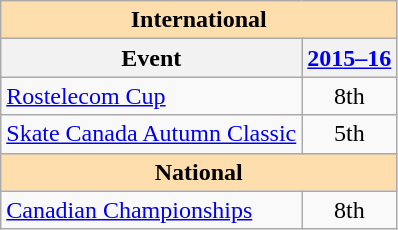<table class="wikitable" style="text-align:center">
<tr>
<th style="background-color: #ffdead; " colspan=2 align=center><strong>International</strong></th>
</tr>
<tr>
<th>Event</th>
<th><a href='#'>2015–16</a></th>
</tr>
<tr>
<td align=left> <a href='#'>Rostelecom Cup</a></td>
<td>8th</td>
</tr>
<tr>
<td align=left><a href='#'>Skate Canada Autumn Classic</a></td>
<td>5th</td>
</tr>
<tr>
<th style="background-color: #ffdead; " colspan=2 align=center><strong>National</strong></th>
</tr>
<tr>
<td align=left><a href='#'>Canadian Championships</a></td>
<td>8th</td>
</tr>
</table>
